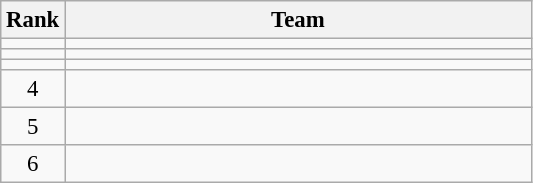<table class="wikitable" style="font-size:95%;">
<tr>
<th>Rank</th>
<th align="left" style="width: 20em">Team</th>
</tr>
<tr>
<td align="center"></td>
<td></td>
</tr>
<tr>
<td align="center"></td>
<td></td>
</tr>
<tr>
<td align="center"></td>
<td></td>
</tr>
<tr>
<td rowspan=1 align="center">4</td>
<td></td>
</tr>
<tr>
<td rowspan=1 align="center">5</td>
<td></td>
</tr>
<tr>
<td rowspan=1 align="center">6</td>
<td></td>
</tr>
</table>
